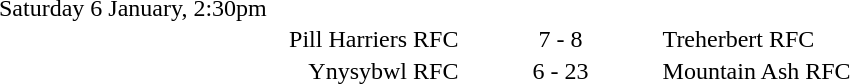<table style="width:70%;" cellspacing="1">
<tr>
<th width=35%></th>
<th width=15%></th>
<th></th>
</tr>
<tr>
<td>Saturday 6 January, 2:30pm</td>
</tr>
<tr>
<td align=right>Pill Harriers RFC</td>
<td align=center>7 - 8</td>
<td>Treherbert RFC</td>
</tr>
<tr>
<td align=right>Ynysybwl RFC</td>
<td align=center>6 - 23</td>
<td>Mountain Ash RFC</td>
</tr>
</table>
